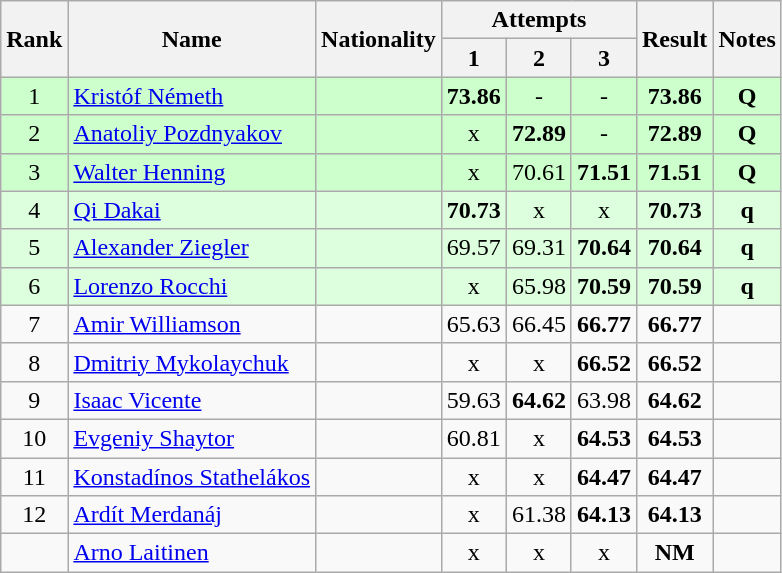<table class="wikitable sortable" style="text-align:center">
<tr>
<th rowspan=2>Rank</th>
<th rowspan=2>Name</th>
<th rowspan=2>Nationality</th>
<th colspan=3>Attempts</th>
<th rowspan=2>Result</th>
<th rowspan=2>Notes</th>
</tr>
<tr>
<th>1</th>
<th>2</th>
<th>3</th>
</tr>
<tr bgcolor=ccffcc>
<td>1</td>
<td align=left><a href='#'>Kristóf Németh</a></td>
<td align=left></td>
<td><strong>73.86</strong></td>
<td>-</td>
<td>-</td>
<td><strong>73.86</strong></td>
<td><strong>Q</strong></td>
</tr>
<tr bgcolor=ccffcc>
<td>2</td>
<td align=left><a href='#'>Anatoliy Pozdnyakov</a></td>
<td align=left></td>
<td>x</td>
<td><strong>72.89</strong></td>
<td>-</td>
<td><strong>72.89</strong></td>
<td><strong>Q</strong></td>
</tr>
<tr bgcolor=ccffcc>
<td>3</td>
<td align=left><a href='#'>Walter Henning</a></td>
<td align=left></td>
<td>x</td>
<td>70.61</td>
<td><strong>71.51</strong></td>
<td><strong>71.51</strong></td>
<td><strong>Q</strong></td>
</tr>
<tr bgcolor=ddffdd>
<td>4</td>
<td align=left><a href='#'>Qi Dakai</a></td>
<td align=left></td>
<td><strong>70.73</strong></td>
<td>x</td>
<td>x</td>
<td><strong>70.73</strong></td>
<td><strong>q</strong></td>
</tr>
<tr bgcolor=ddffdd>
<td>5</td>
<td align=left><a href='#'>Alexander Ziegler</a></td>
<td align=left></td>
<td>69.57</td>
<td>69.31</td>
<td><strong>70.64</strong></td>
<td><strong>70.64</strong></td>
<td><strong>q</strong></td>
</tr>
<tr bgcolor=ddffdd>
<td>6</td>
<td align=left><a href='#'>Lorenzo Rocchi</a></td>
<td align=left></td>
<td>x</td>
<td>65.98</td>
<td><strong>70.59</strong></td>
<td><strong>70.59</strong></td>
<td><strong>q</strong></td>
</tr>
<tr>
<td>7</td>
<td align=left><a href='#'>Amir Williamson</a></td>
<td align=left></td>
<td>65.63</td>
<td>66.45</td>
<td><strong>66.77</strong></td>
<td><strong>66.77</strong></td>
<td></td>
</tr>
<tr>
<td>8</td>
<td align=left><a href='#'>Dmitriy Mykolaychuk</a></td>
<td align=left></td>
<td>x</td>
<td>x</td>
<td><strong>66.52</strong></td>
<td><strong>66.52</strong></td>
<td></td>
</tr>
<tr>
<td>9</td>
<td align=left><a href='#'>Isaac Vicente</a></td>
<td align=left></td>
<td>59.63</td>
<td><strong>64.62</strong></td>
<td>63.98</td>
<td><strong>64.62</strong></td>
<td></td>
</tr>
<tr>
<td>10</td>
<td align=left><a href='#'>Evgeniy Shaytor</a></td>
<td align=left></td>
<td>60.81</td>
<td>x</td>
<td><strong>64.53</strong></td>
<td><strong>64.53</strong></td>
<td></td>
</tr>
<tr>
<td>11</td>
<td align=left><a href='#'>Konstadínos Stathelákos</a></td>
<td align=left></td>
<td>x</td>
<td>x</td>
<td><strong>64.47</strong></td>
<td><strong>64.47</strong></td>
<td></td>
</tr>
<tr>
<td>12</td>
<td align=left><a href='#'>Ardít Merdanáj</a></td>
<td align=left></td>
<td>x</td>
<td>61.38</td>
<td><strong>64.13</strong></td>
<td><strong>64.13</strong></td>
<td></td>
</tr>
<tr>
<td></td>
<td align=left><a href='#'>Arno Laitinen</a></td>
<td align=left></td>
<td>x</td>
<td>x</td>
<td>x</td>
<td><strong>NM</strong></td>
<td></td>
</tr>
</table>
